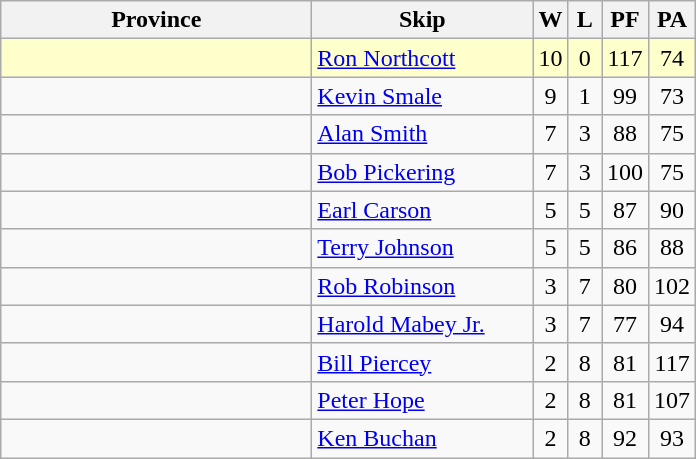<table class=wikitable style="text-align:center;">
<tr>
<th bgcolor="#efefef" width="200">Province</th>
<th bgcolor="#efefef" width="140">Skip</th>
<th bgcolor="#efefef" width="15">W</th>
<th bgcolor="#efefef" width="15">L</th>
<th bgcolor="#efefef" width="15">PF</th>
<th bgcolor="#efefef" width="15">PA</th>
</tr>
<tr bgcolor=#ffffcc>
<td style="text-align:left;"></td>
<td style="text-align:left;"><a href='#'>Ron Northcott</a></td>
<td>10</td>
<td>0</td>
<td>117</td>
<td>74</td>
</tr>
<tr>
<td style="text-align:left;"></td>
<td style="text-align:left;"><a href='#'>Kevin Smale</a></td>
<td>9</td>
<td>1</td>
<td>99</td>
<td>73</td>
</tr>
<tr>
<td style="text-align:left;"></td>
<td style="text-align:left;"><a href='#'>Alan Smith</a></td>
<td>7</td>
<td>3</td>
<td>88</td>
<td>75</td>
</tr>
<tr>
<td style="text-align:left;"></td>
<td style="text-align:left;"><a href='#'>Bob Pickering</a></td>
<td>7</td>
<td>3</td>
<td>100</td>
<td>75</td>
</tr>
<tr>
<td style="text-align:left;"></td>
<td style="text-align:left;"><a href='#'>Earl Carson</a></td>
<td>5</td>
<td>5</td>
<td>87</td>
<td>90</td>
</tr>
<tr>
<td style="text-align:left;"></td>
<td style="text-align:left;"><a href='#'>Terry Johnson</a></td>
<td>5</td>
<td>5</td>
<td>86</td>
<td>88</td>
</tr>
<tr>
<td style="text-align:left;"></td>
<td style="text-align:left;"><a href='#'>Rob Robinson</a></td>
<td>3</td>
<td>7</td>
<td>80</td>
<td>102</td>
</tr>
<tr>
<td style="text-align:left;"></td>
<td style="text-align:left;"><a href='#'>Harold Mabey Jr.</a></td>
<td>3</td>
<td>7</td>
<td>77</td>
<td>94</td>
</tr>
<tr>
<td style="text-align:left;"></td>
<td style="text-align:left;"><a href='#'>Bill Piercey</a></td>
<td>2</td>
<td>8</td>
<td>81</td>
<td>117</td>
</tr>
<tr>
<td style="text-align:left;"></td>
<td style="text-align:left;"><a href='#'>Peter Hope</a></td>
<td>2</td>
<td>8</td>
<td>81</td>
<td>107</td>
</tr>
<tr>
<td style="text-align:left;"></td>
<td style="text-align:left;"><a href='#'>Ken Buchan</a></td>
<td>2</td>
<td>8</td>
<td>92</td>
<td>93</td>
</tr>
</table>
